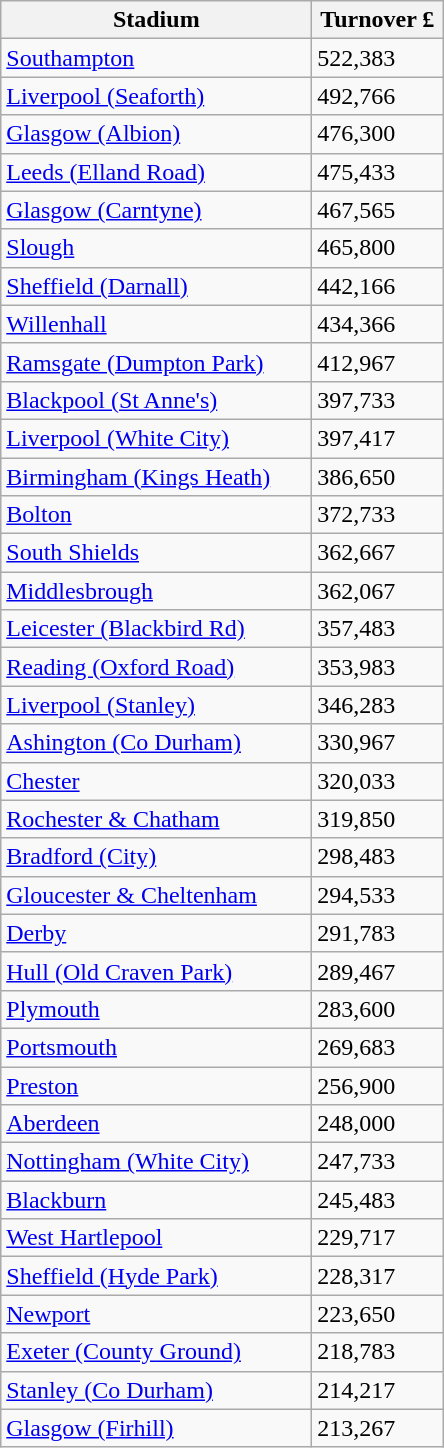<table class="wikitable">
<tr>
<th width=200>Stadium</th>
<th width=80>Turnover £</th>
</tr>
<tr>
<td><a href='#'>Southampton</a></td>
<td>522,383</td>
</tr>
<tr>
<td><a href='#'>Liverpool (Seaforth)</a></td>
<td>492,766</td>
</tr>
<tr>
<td><a href='#'>Glasgow (Albion)</a></td>
<td>476,300</td>
</tr>
<tr>
<td><a href='#'>Leeds (Elland Road)</a></td>
<td>475,433</td>
</tr>
<tr>
<td><a href='#'>Glasgow (Carntyne)</a></td>
<td>467,565</td>
</tr>
<tr>
<td><a href='#'>Slough</a></td>
<td>465,800</td>
</tr>
<tr>
<td><a href='#'>Sheffield (Darnall)</a></td>
<td>442,166</td>
</tr>
<tr>
<td><a href='#'>Willenhall</a></td>
<td>434,366</td>
</tr>
<tr>
<td><a href='#'>Ramsgate (Dumpton Park)</a></td>
<td>412,967</td>
</tr>
<tr>
<td><a href='#'>Blackpool (St Anne's)</a></td>
<td>397,733</td>
</tr>
<tr>
<td><a href='#'>Liverpool (White City)</a></td>
<td>397,417</td>
</tr>
<tr>
<td><a href='#'>Birmingham (Kings Heath)</a></td>
<td>386,650</td>
</tr>
<tr>
<td><a href='#'>Bolton</a></td>
<td>372,733</td>
</tr>
<tr>
<td><a href='#'>South Shields</a></td>
<td>362,667</td>
</tr>
<tr>
<td><a href='#'>Middlesbrough</a></td>
<td>362,067</td>
</tr>
<tr>
<td><a href='#'>Leicester (Blackbird Rd)</a></td>
<td>357,483</td>
</tr>
<tr>
<td><a href='#'>Reading (Oxford Road)</a></td>
<td>353,983</td>
</tr>
<tr>
<td><a href='#'>Liverpool (Stanley)</a></td>
<td>346,283</td>
</tr>
<tr>
<td><a href='#'>Ashington (Co Durham)</a></td>
<td>330,967</td>
</tr>
<tr>
<td><a href='#'>Chester</a></td>
<td>320,033</td>
</tr>
<tr>
<td><a href='#'>Rochester & Chatham</a></td>
<td>319,850</td>
</tr>
<tr>
<td><a href='#'>Bradford (City)</a></td>
<td>298,483</td>
</tr>
<tr>
<td><a href='#'>Gloucester & Cheltenham</a></td>
<td>294,533</td>
</tr>
<tr>
<td><a href='#'>Derby</a></td>
<td>291,783</td>
</tr>
<tr>
<td><a href='#'>Hull (Old Craven Park)</a></td>
<td>289,467</td>
</tr>
<tr>
<td><a href='#'>Plymouth</a></td>
<td>283,600</td>
</tr>
<tr>
<td><a href='#'>Portsmouth</a></td>
<td>269,683</td>
</tr>
<tr>
<td><a href='#'>Preston</a></td>
<td>256,900</td>
</tr>
<tr>
<td><a href='#'>Aberdeen</a></td>
<td>248,000</td>
</tr>
<tr>
<td><a href='#'>Nottingham (White City)</a></td>
<td>247,733</td>
</tr>
<tr>
<td><a href='#'>Blackburn</a></td>
<td>245,483</td>
</tr>
<tr>
<td><a href='#'>West Hartlepool</a></td>
<td>229,717</td>
</tr>
<tr>
<td><a href='#'>Sheffield (Hyde Park)</a></td>
<td>228,317</td>
</tr>
<tr>
<td><a href='#'>Newport</a></td>
<td>223,650</td>
</tr>
<tr>
<td><a href='#'>Exeter (County Ground)</a></td>
<td>218,783</td>
</tr>
<tr>
<td><a href='#'>Stanley (Co Durham)</a></td>
<td>214,217</td>
</tr>
<tr>
<td><a href='#'>Glasgow (Firhill)</a></td>
<td>213,267</td>
</tr>
</table>
